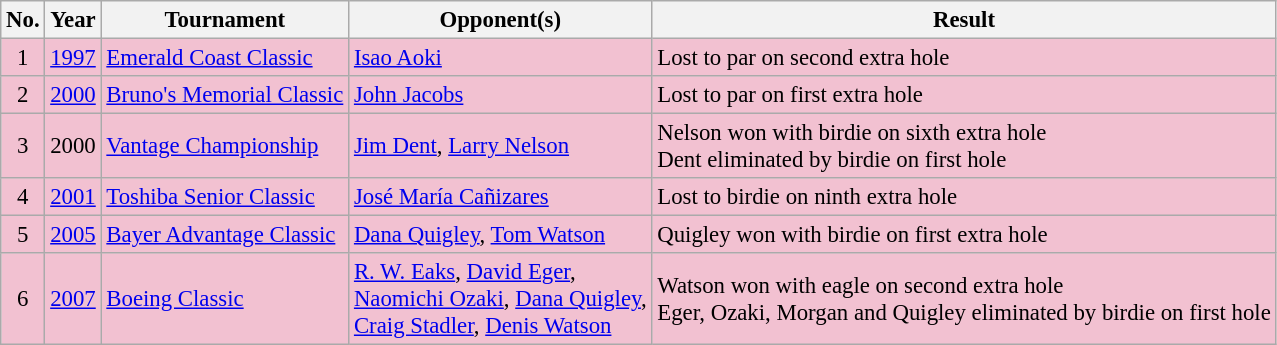<table class="wikitable" style="font-size:95%;">
<tr>
<th>No.</th>
<th>Year</th>
<th>Tournament</th>
<th>Opponent(s)</th>
<th>Result</th>
</tr>
<tr style="background:#F2C1D1;">
<td align=center>1</td>
<td><a href='#'>1997</a></td>
<td><a href='#'>Emerald Coast Classic</a></td>
<td> <a href='#'>Isao Aoki</a></td>
<td>Lost to par on second extra hole</td>
</tr>
<tr style="background:#F2C1D1;">
<td align=center>2</td>
<td><a href='#'>2000</a></td>
<td><a href='#'>Bruno's Memorial Classic</a></td>
<td> <a href='#'>John Jacobs</a></td>
<td>Lost to par on first extra hole</td>
</tr>
<tr style="background:#F2C1D1;">
<td align=center>3</td>
<td>2000</td>
<td><a href='#'>Vantage Championship</a></td>
<td> <a href='#'>Jim Dent</a>,  <a href='#'>Larry Nelson</a></td>
<td>Nelson won with birdie on sixth extra hole<br>Dent eliminated by birdie on first hole</td>
</tr>
<tr style="background:#F2C1D1;">
<td align=center>4</td>
<td><a href='#'>2001</a></td>
<td><a href='#'>Toshiba Senior Classic</a></td>
<td> <a href='#'>José María Cañizares</a></td>
<td>Lost to birdie on ninth extra hole</td>
</tr>
<tr style="background:#F2C1D1;">
<td align=center>5</td>
<td><a href='#'>2005</a></td>
<td><a href='#'>Bayer Advantage Classic</a></td>
<td> <a href='#'>Dana Quigley</a>,  <a href='#'>Tom Watson</a></td>
<td>Quigley won with birdie on first extra hole</td>
</tr>
<tr style="background:#F2C1D1;">
<td align=center>6</td>
<td><a href='#'>2007</a></td>
<td><a href='#'>Boeing Classic</a></td>
<td> <a href='#'>R. W. Eaks</a>,  <a href='#'>David Eger</a>,<br> <a href='#'>Naomichi Ozaki</a>,  <a href='#'>Dana Quigley</a>,<br> <a href='#'>Craig Stadler</a>,  <a href='#'>Denis Watson</a></td>
<td>Watson won with eagle on second extra hole<br>Eger, Ozaki, Morgan and Quigley eliminated by birdie on first hole</td>
</tr>
</table>
